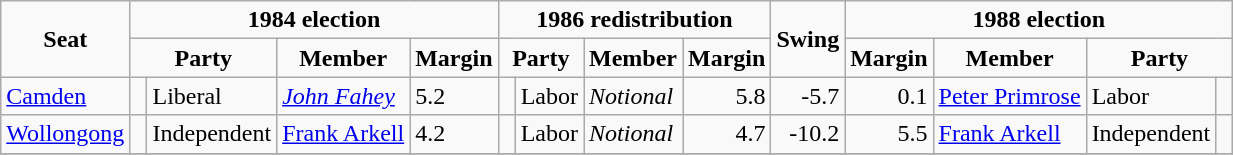<table class="wikitable">
<tr style="text-align:center">
<td rowspan="2"><strong>Seat</strong></td>
<td colspan="4"><strong>1984 election</strong></td>
<td colspan="4"><strong>1986 redistribution</strong></td>
<td rowspan="2"><strong>Swing</strong></td>
<td colspan="4"><strong>1988 election</strong></td>
</tr>
<tr style="text-align:center">
<td colspan="2"><strong>Party</strong></td>
<td><strong>Member</strong></td>
<td><strong>Margin</strong></td>
<td colspan="2"><strong>Party</strong></td>
<td><strong>Member</strong></td>
<td><strong>Margin</strong></td>
<td><strong>Margin</strong></td>
<td><strong>Member</strong></td>
<td colspan="2"><strong>Party</strong></td>
</tr>
<tr>
<td><a href='#'>Camden</a></td>
<td> </td>
<td>Liberal</td>
<td><em><a href='#'>John Fahey</a></em></td>
<td>5.2</td>
<td> </td>
<td>Labor</td>
<td><em>Notional</em></td>
<td style="text-align:right;">5.8</td>
<td style="text-align:right;">-5.7</td>
<td style="text-align:right;">0.1</td>
<td><a href='#'>Peter Primrose</a></td>
<td>Labor</td>
<td> </td>
</tr>
<tr>
<td><a href='#'>Wollongong</a></td>
<td> </td>
<td>Independent</td>
<td><a href='#'>Frank Arkell</a></td>
<td>4.2</td>
<td> </td>
<td>Labor</td>
<td><em>Notional</em></td>
<td style="text-align:right;">4.7</td>
<td style="text-align:right;">-10.2</td>
<td style="text-align:right;">5.5</td>
<td><a href='#'>Frank Arkell</a></td>
<td>Independent</td>
<td> </td>
</tr>
<tr>
</tr>
</table>
